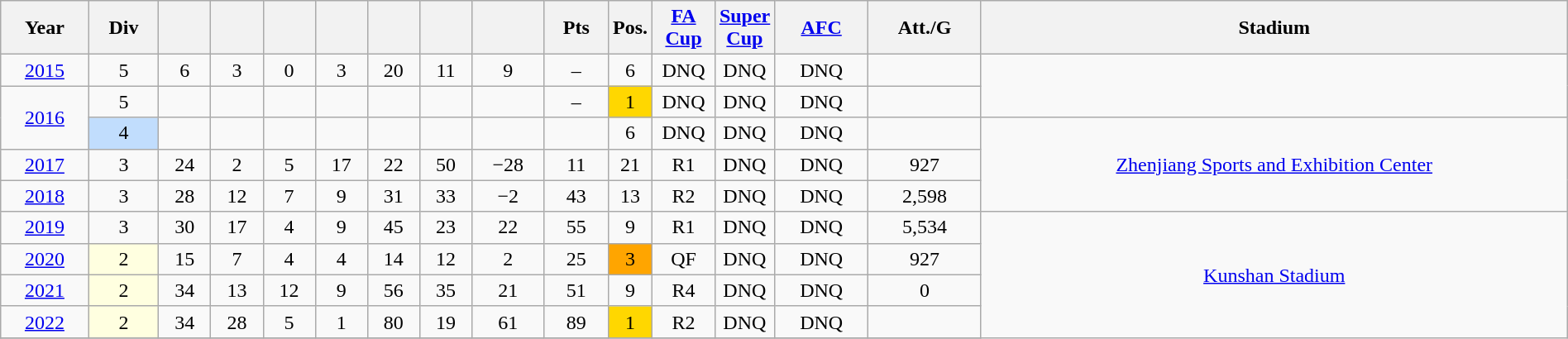<table class="wikitable sortable" width=100% style=text-align:Center>
<tr>
<th>Year</th>
<th>Div</th>
<th></th>
<th></th>
<th></th>
<th></th>
<th></th>
<th></th>
<th></th>
<th>Pts</th>
<th width=2%>Pos.</th>
<th width=4%><a href='#'>FA Cup</a></th>
<th width=2%><a href='#'>Super Cup</a></th>
<th><a href='#'>AFC</a></th>
<th>Att./G</th>
<th>Stadium</th>
</tr>
<tr>
<td><a href='#'>2015</a></td>
<td>5</td>
<td>6</td>
<td>3</td>
<td>0</td>
<td>3</td>
<td>20</td>
<td>11</td>
<td>9</td>
<td>–</td>
<td>6</td>
<td>DNQ</td>
<td>DNQ</td>
<td>DNQ</td>
<td></td>
<td rowspan=2></td>
</tr>
<tr>
<td rowspan=2><a href='#'>2016</a></td>
<td>5</td>
<td></td>
<td></td>
<td></td>
<td></td>
<td></td>
<td></td>
<td></td>
<td>–</td>
<td bgcolor=#FFD700>1</td>
<td>DNQ</td>
<td>DNQ</td>
<td>DNQ</td>
<td></td>
</tr>
<tr>
<td bgcolor=#c1ddfd>4</td>
<td></td>
<td></td>
<td></td>
<td></td>
<td></td>
<td></td>
<td></td>
<td></td>
<td>6</td>
<td>DNQ</td>
<td>DNQ</td>
<td>DNQ</td>
<td></td>
<td align=center rowspan=3><a href='#'>Zhenjiang Sports and Exhibition Center</a></td>
</tr>
<tr>
<td><a href='#'>2017</a></td>
<td>3</td>
<td>24</td>
<td>2</td>
<td>5</td>
<td>17</td>
<td>22</td>
<td>50</td>
<td>−28</td>
<td>11</td>
<td>21</td>
<td>R1</td>
<td>DNQ</td>
<td>DNQ</td>
<td>927</td>
</tr>
<tr>
<td><a href='#'>2018</a></td>
<td>3</td>
<td>28</td>
<td>12</td>
<td>7</td>
<td>9</td>
<td>31</td>
<td>33</td>
<td>−2</td>
<td>43</td>
<td>13</td>
<td>R2</td>
<td>DNQ</td>
<td>DNQ</td>
<td>2,598</td>
</tr>
<tr>
<td><a href='#'>2019</a></td>
<td>3</td>
<td>30</td>
<td>17</td>
<td>4</td>
<td>9</td>
<td>45</td>
<td>23</td>
<td>22</td>
<td>55</td>
<td>9</td>
<td>R1</td>
<td>DNQ</td>
<td>DNQ</td>
<td>5,534</td>
<td align=center rowspan=5><a href='#'>Kunshan Stadium</a></td>
</tr>
<tr>
<td><a href='#'>2020</a></td>
<td bgcolor=#FFFFE0>2</td>
<td>15</td>
<td>7</td>
<td>4</td>
<td>4</td>
<td>14</td>
<td>12</td>
<td>2</td>
<td>25</td>
<td bgcolor=#FFA500>3</td>
<td>QF</td>
<td>DNQ</td>
<td>DNQ</td>
<td>927</td>
</tr>
<tr>
<td><a href='#'>2021</a></td>
<td bgcolor=#FFFFE0>2</td>
<td>34</td>
<td>13</td>
<td>12</td>
<td>9</td>
<td>56</td>
<td>35</td>
<td>21</td>
<td>51</td>
<td>9</td>
<td>R4</td>
<td>DNQ</td>
<td>DNQ</td>
<td>0</td>
</tr>
<tr>
<td><a href='#'>2022</a></td>
<td bgcolor=#FFFFE0>2</td>
<td>34</td>
<td>28</td>
<td>5</td>
<td>1</td>
<td>80</td>
<td>19</td>
<td>61</td>
<td>89</td>
<td bgcolor=#FFD700>1</td>
<td>R2</td>
<td>DNQ</td>
<td>DNQ</td>
<td></td>
</tr>
<tr>
</tr>
</table>
